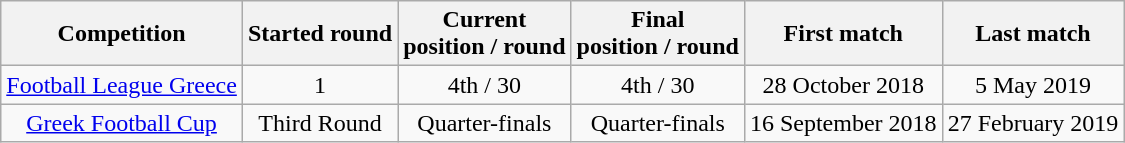<table class="wikitable" style="text-align:center">
<tr>
<th>Competition</th>
<th>Started round</th>
<th>Current<br>position / round</th>
<th>Final<br>position / round</th>
<th>First match</th>
<th>Last match</th>
</tr>
<tr>
<td><a href='#'>Football League Greece</a></td>
<td>1</td>
<td>4th / 30</td>
<td>4th / 30</td>
<td>28 October 2018</td>
<td>5 May 2019</td>
</tr>
<tr>
<td><a href='#'>Greek Football Cup</a></td>
<td>Third Round</td>
<td>Quarter-finals</td>
<td>Quarter-finals</td>
<td>16 September 2018</td>
<td>27 February 2019</td>
</tr>
</table>
